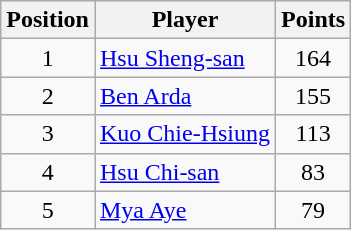<table class=wikitable>
<tr>
<th>Position</th>
<th>Player</th>
<th>Points</th>
</tr>
<tr>
<td align=center>1</td>
<td> <a href='#'>Hsu Sheng-san</a></td>
<td align=center>164</td>
</tr>
<tr>
<td align=center>2</td>
<td> <a href='#'>Ben Arda</a></td>
<td align=center>155</td>
</tr>
<tr>
<td align=center>3</td>
<td> <a href='#'>Kuo Chie-Hsiung</a></td>
<td align=center>113</td>
</tr>
<tr>
<td align=center>4</td>
<td> <a href='#'>Hsu Chi-san</a></td>
<td align=center>83</td>
</tr>
<tr>
<td align=center>5</td>
<td> <a href='#'>Mya Aye</a></td>
<td align=center>79</td>
</tr>
</table>
